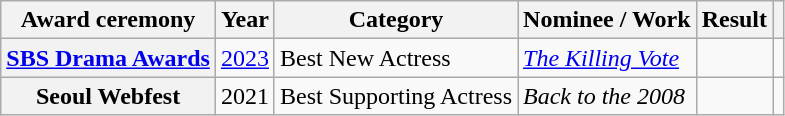<table class="wikitable plainrowheaders sortable">
<tr>
<th scope="col">Award ceremony</th>
<th scope="col">Year</th>
<th scope="col">Category </th>
<th scope="col">Nominee / Work</th>
<th scope="col">Result</th>
<th scope="col" class="unsortable"></th>
</tr>
<tr>
<th scope="row"><a href='#'>SBS Drama Awards</a></th>
<td style="text-align:center"><a href='#'>2023</a></td>
<td>Best New Actress</td>
<td><em><a href='#'>The Killing Vote</a></em></td>
<td></td>
<td style="text-align:center"></td>
</tr>
<tr>
<th scope="row">Seoul Webfest</th>
<td style="text-align:center">2021</td>
<td>Best Supporting Actress</td>
<td><em>Back to the 2008</em></td>
<td></td>
<td style="text-align:center"></td>
</tr>
</table>
